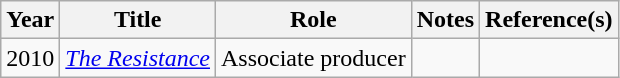<table class="wikitable">
<tr>
<th>Year</th>
<th>Title</th>
<th>Role</th>
<th>Notes</th>
<th>Reference(s)</th>
</tr>
<tr>
<td>2010</td>
<td><a href='#'><em>The Resistance</em></a></td>
<td>Associate producer</td>
<td></td>
<td></td>
</tr>
</table>
